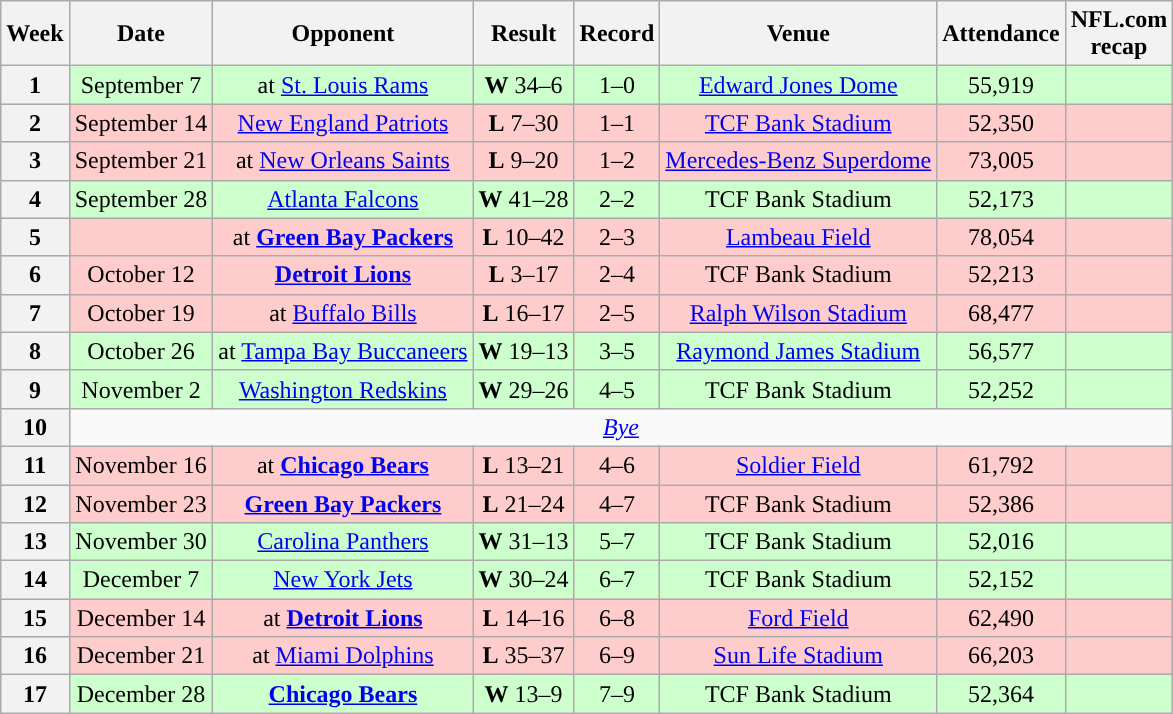<table class="wikitable" style="text-align:center">
<tr>
<th>Week</th>
<th>Date</th>
<th>Opponent</th>
<th>Result</th>
<th>Record</th>
<th>Venue</th>
<th>Attendance</th>
<th>NFL.com<br>recap</th>
</tr>
<tr style="background:#cfc">
<th>1</th>
<td>September 7</td>
<td>at <a href='#'>St. Louis Rams</a></td>
<td><strong>W</strong> 34–6</td>
<td>1–0</td>
<td><a href='#'>Edward Jones Dome</a></td>
<td>55,919</td>
<td></td>
</tr>
<tr style="background:#fcc">
<th>2</th>
<td>September 14</td>
<td><a href='#'>New England Patriots</a></td>
<td><strong>L</strong> 7–30</td>
<td>1–1</td>
<td><a href='#'>TCF Bank Stadium</a></td>
<td>52,350</td>
<td></td>
</tr>
<tr style="background:#fcc">
<th>3</th>
<td>September 21</td>
<td>at <a href='#'>New Orleans Saints</a></td>
<td><strong>L</strong> 9–20</td>
<td>1–2</td>
<td><a href='#'>Mercedes-Benz Superdome</a></td>
<td>73,005</td>
<td></td>
</tr>
<tr style="background:#cfc">
<th>4</th>
<td>September 28</td>
<td><a href='#'>Atlanta Falcons</a></td>
<td><strong>W</strong> 41–28</td>
<td>2–2</td>
<td>TCF Bank Stadium</td>
<td>52,173</td>
<td></td>
</tr>
<tr style="background:#fcc">
<th>5</th>
<td></td>
<td>at <strong><a href='#'>Green Bay Packers</a></strong></td>
<td><strong>L</strong> 10–42</td>
<td>2–3</td>
<td><a href='#'>Lambeau Field</a></td>
<td>78,054</td>
<td></td>
</tr>
<tr style="background:#fcc">
<th>6</th>
<td>October 12</td>
<td><strong><a href='#'>Detroit Lions</a></strong></td>
<td><strong>L</strong> 3–17</td>
<td>2–4</td>
<td>TCF Bank Stadium</td>
<td>52,213</td>
<td></td>
</tr>
<tr style="background:#fcc">
<th>7</th>
<td>October 19</td>
<td>at <a href='#'>Buffalo Bills</a></td>
<td><strong>L</strong> 16–17</td>
<td>2–5</td>
<td><a href='#'>Ralph Wilson Stadium</a></td>
<td>68,477</td>
<td></td>
</tr>
<tr style="background:#cfc">
<th>8</th>
<td>October 26</td>
<td>at <a href='#'>Tampa Bay Buccaneers</a></td>
<td><strong>W</strong> 19–13 </td>
<td>3–5</td>
<td><a href='#'>Raymond James Stadium</a></td>
<td>56,577</td>
<td></td>
</tr>
<tr style="background:#cfc">
<th>9</th>
<td>November 2</td>
<td><a href='#'>Washington Redskins</a></td>
<td><strong>W</strong> 29–26</td>
<td>4–5</td>
<td>TCF Bank Stadium</td>
<td>52,252</td>
<td></td>
</tr>
<tr>
<th>10</th>
<td colspan="7"><em><a href='#'>Bye</a></em></td>
</tr>
<tr style="background:#fcc">
<th>11</th>
<td>November 16</td>
<td>at <strong><a href='#'>Chicago Bears</a></strong></td>
<td><strong>L</strong> 13–21</td>
<td>4–6</td>
<td><a href='#'>Soldier Field</a></td>
<td>61,792</td>
<td></td>
</tr>
<tr style="background:#fcc">
<th>12</th>
<td>November 23</td>
<td><strong><a href='#'>Green Bay Packers</a></strong></td>
<td><strong>L</strong> 21–24</td>
<td>4–7</td>
<td>TCF Bank Stadium</td>
<td>52,386</td>
<td></td>
</tr>
<tr style="background:#cfc">
<th>13</th>
<td>November 30</td>
<td><a href='#'>Carolina Panthers</a></td>
<td><strong>W</strong> 31–13</td>
<td>5–7</td>
<td>TCF Bank Stadium</td>
<td>52,016</td>
<td></td>
</tr>
<tr style="background:#cfc">
<th>14</th>
<td>December 7</td>
<td><a href='#'>New York Jets</a></td>
<td><strong>W</strong> 30–24 </td>
<td>6–7</td>
<td>TCF Bank Stadium</td>
<td>52,152</td>
<td></td>
</tr>
<tr style="background:#fcc">
<th>15</th>
<td>December 14</td>
<td>at <strong><a href='#'>Detroit Lions</a></strong></td>
<td><strong>L</strong> 14–16</td>
<td>6–8</td>
<td><a href='#'>Ford Field</a></td>
<td>62,490</td>
<td></td>
</tr>
<tr style="background:#fcc">
<th>16</th>
<td>December 21</td>
<td>at <a href='#'>Miami Dolphins</a></td>
<td><strong>L</strong> 35–37</td>
<td>6–9</td>
<td><a href='#'>Sun Life Stadium</a></td>
<td>66,203</td>
<td></td>
</tr>
<tr style="background:#cfc">
<th>17</th>
<td>December 28</td>
<td><strong><a href='#'>Chicago Bears</a></strong></td>
<td><strong>W</strong> 13–9</td>
<td>7–9</td>
<td>TCF Bank Stadium</td>
<td>52,364</td>
<td></td>
</tr>
</table>
